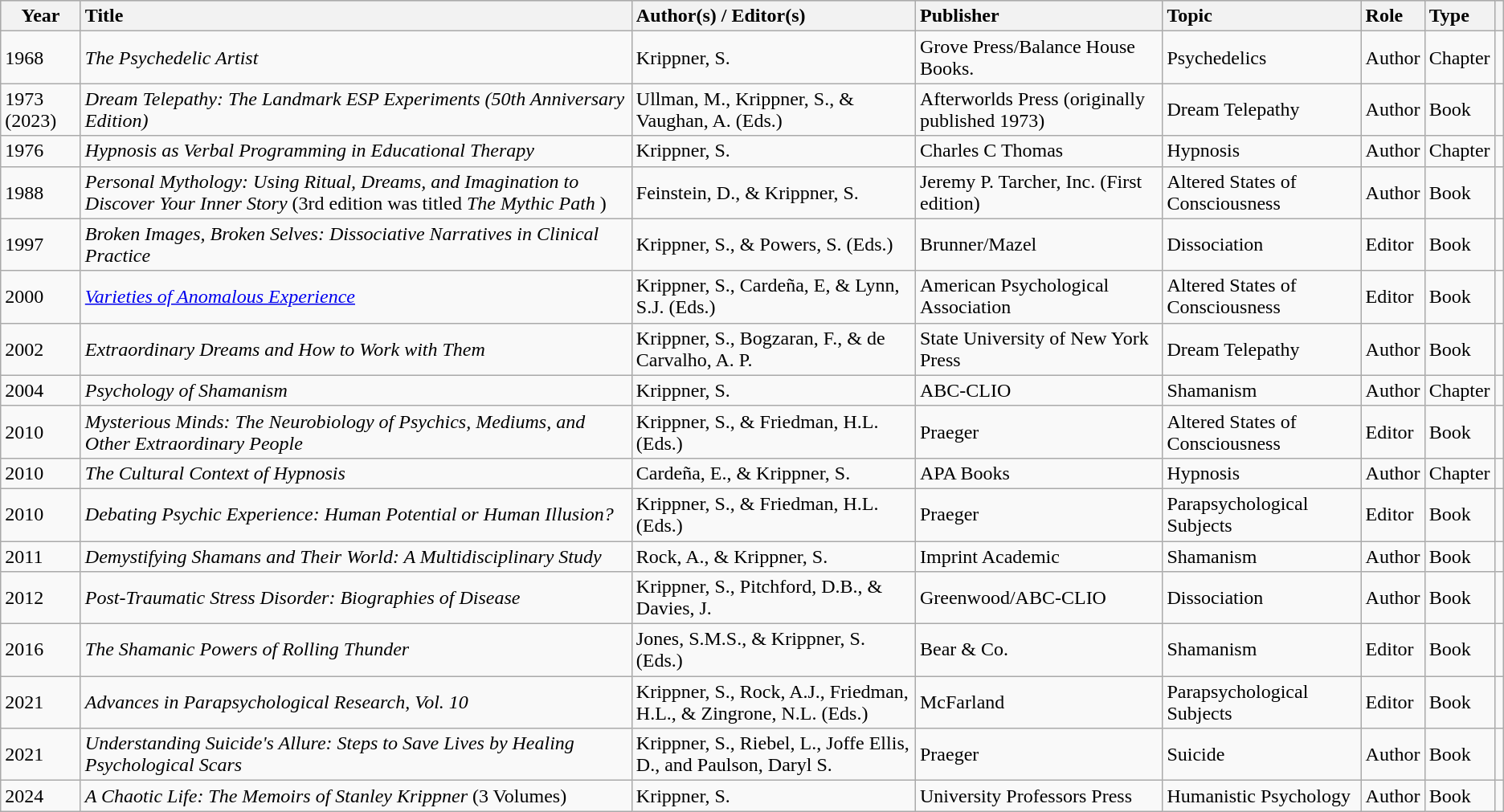<table class="wikitable sortable">
<tr style="background:#ccc; text-align:center;">
<th scope="col">Year</th>
<th scope="col" style="text-align:left;">Title</th>
<th scope="col" style="text-align:left;">Author(s) / Editor(s)</th>
<th scope="col" style="text-align:left;">Publisher</th>
<th scope="col" style="text-align:left;">Topic</th>
<th scope="col" style="text-align:left;">Role</th>
<th scope="col" style="text-align:left;">Type</th>
<th scope="col" class="unsortable"></th>
</tr>
<tr>
<td>1968</td>
<td><em>The Psychedelic Artist</em></td>
<td>Krippner, S.</td>
<td>Grove Press/Balance House Books.</td>
<td>Psychedelics</td>
<td>Author</td>
<td>Chapter</td>
<td></td>
</tr>
<tr>
<td>1973 (2023)</td>
<td><em>Dream Telepathy: The Landmark ESP Experiments (50th Anniversary Edition)</em></td>
<td>Ullman, M., Krippner, S., & Vaughan, A. (Eds.)</td>
<td>Afterworlds Press (originally published 1973)</td>
<td>Dream Telepathy</td>
<td>Author</td>
<td>Book</td>
<td></td>
</tr>
<tr>
<td>1976</td>
<td><em>Hypnosis as Verbal Programming in Educational Therapy</em></td>
<td>Krippner, S.</td>
<td>Charles C Thomas</td>
<td>Hypnosis</td>
<td>Author</td>
<td>Chapter</td>
<td></td>
</tr>
<tr>
<td>1988</td>
<td><em>Personal Mythology: Using Ritual, Dreams, and Imagination to Discover Your Inner Story</em> (3rd edition was titled <em>The Mythic Path</em> )</td>
<td>Feinstein, D., & Krippner, S.</td>
<td>Jeremy P. Tarcher, Inc. (First edition)</td>
<td>Altered States of Consciousness</td>
<td>Author</td>
<td>Book</td>
<td></td>
</tr>
<tr>
<td>1997</td>
<td><em>Broken Images, Broken Selves: Dissociative Narratives in Clinical Practice</em></td>
<td>Krippner, S., & Powers, S. (Eds.)</td>
<td>Brunner/Mazel</td>
<td>Dissociation</td>
<td>Editor</td>
<td>Book</td>
<td></td>
</tr>
<tr>
<td>2000</td>
<td><em><a href='#'>Varieties of Anomalous Experience</a></em></td>
<td>Krippner, S., Cardeña, E, & Lynn, S.J. (Eds.)</td>
<td>American Psychological Association</td>
<td>Altered States of Consciousness</td>
<td>Editor</td>
<td>Book</td>
<td></td>
</tr>
<tr>
<td>2002</td>
<td><em>Extraordinary Dreams and How to Work with Them</em></td>
<td>Krippner, S., Bogzaran, F., & de Carvalho, A. P.</td>
<td>State University of New York Press</td>
<td>Dream Telepathy</td>
<td>Author</td>
<td>Book</td>
<td></td>
</tr>
<tr>
<td>2004</td>
<td><em>Psychology of Shamanism</em></td>
<td>Krippner, S.</td>
<td>ABC-CLIO</td>
<td>Shamanism</td>
<td>Author</td>
<td>Chapter</td>
<td></td>
</tr>
<tr>
<td>2010</td>
<td><em>Mysterious Minds: The Neurobiology of Psychics, Mediums, and Other Extraordinary People</em></td>
<td>Krippner, S., & Friedman, H.L. (Eds.)</td>
<td>Praeger</td>
<td>Altered States of Consciousness</td>
<td>Editor</td>
<td>Book</td>
<td></td>
</tr>
<tr>
<td>2010</td>
<td><em>The Cultural Context of Hypnosis</em></td>
<td>Cardeña, E., & Krippner, S.</td>
<td>APA Books</td>
<td>Hypnosis</td>
<td>Author</td>
<td>Chapter</td>
<td></td>
</tr>
<tr>
<td>2010</td>
<td><em>Debating Psychic Experience: Human Potential or Human Illusion?</em></td>
<td>Krippner, S., & Friedman, H.L. (Eds.)</td>
<td>Praeger</td>
<td>Parapsychological Subjects</td>
<td>Editor</td>
<td>Book</td>
<td></td>
</tr>
<tr>
<td>2011</td>
<td><em>Demystifying Shamans and Their World: A Multidisciplinary Study</em></td>
<td>Rock, A., & Krippner, S.</td>
<td>Imprint Academic</td>
<td>Shamanism</td>
<td>Author</td>
<td>Book</td>
<td></td>
</tr>
<tr>
<td>2012</td>
<td><em>Post-Traumatic Stress Disorder: Biographies of Disease</em></td>
<td>Krippner, S., Pitchford, D.B., & Davies, J.</td>
<td>Greenwood/ABC-CLIO</td>
<td>Dissociation</td>
<td>Author</td>
<td>Book</td>
<td></td>
</tr>
<tr>
<td>2016</td>
<td><em>The Shamanic Powers of Rolling Thunder</em></td>
<td>Jones, S.M.S., & Krippner, S. (Eds.)</td>
<td>Bear & Co.</td>
<td>Shamanism</td>
<td>Editor</td>
<td>Book</td>
<td></td>
</tr>
<tr>
<td>2021</td>
<td><em>Advances in Parapsychological Research, Vol. 10</em></td>
<td>Krippner, S., Rock, A.J., Friedman, H.L., & Zingrone, N.L. (Eds.)</td>
<td>McFarland</td>
<td>Parapsychological Subjects</td>
<td>Editor</td>
<td>Book</td>
<td></td>
</tr>
<tr>
<td>2021</td>
<td><em>Understanding Suicide's Allure: Steps to Save Lives by Healing Psychological Scars</em></td>
<td>Krippner, S., Riebel, L., Joffe Ellis, D., and Paulson, Daryl S.</td>
<td>Praeger</td>
<td>Suicide</td>
<td>Author</td>
<td>Book</td>
<td></td>
</tr>
<tr>
<td>2024</td>
<td><em>A Chaotic Life: The Memoirs of Stanley Krippner</em> (3 Volumes)</td>
<td>Krippner, S.</td>
<td>University Professors Press</td>
<td>Humanistic Psychology</td>
<td>Author</td>
<td>Book</td>
<td></td>
</tr>
</table>
